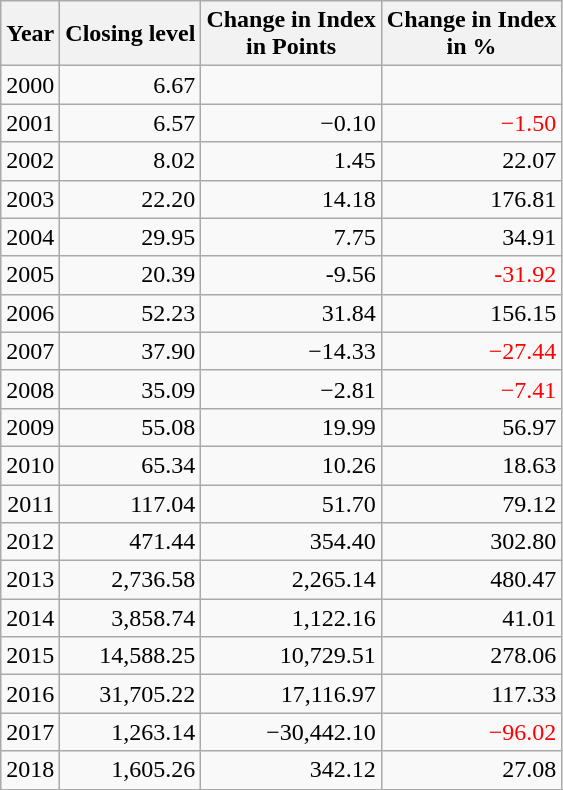<table class="wikitable sortable" style="text-align:right;">
<tr>
<th>Year</th>
<th>Closing level</th>
<th>Change in Index<br>in Points</th>
<th>Change in Index<br>in %</th>
</tr>
<tr>
<td>2000</td>
<td>6.67</td>
<td></td>
<td></td>
</tr>
<tr>
<td>2001</td>
<td>6.57</td>
<td>−0.10</td>
<td style="color:red">−1.50</td>
</tr>
<tr>
<td>2002</td>
<td>8.02</td>
<td>1.45</td>
<td>22.07</td>
</tr>
<tr>
<td>2003</td>
<td>22.20</td>
<td>14.18</td>
<td>176.81</td>
</tr>
<tr>
<td>2004</td>
<td>29.95</td>
<td>7.75</td>
<td>34.91</td>
</tr>
<tr>
<td>2005</td>
<td>20.39</td>
<td>-9.56</td>
<td style="color:red">-31.92</td>
</tr>
<tr>
<td>2006</td>
<td>52.23</td>
<td>31.84</td>
<td>156.15</td>
</tr>
<tr>
<td>2007</td>
<td>37.90</td>
<td>−14.33</td>
<td style="color:red">−27.44</td>
</tr>
<tr>
<td>2008</td>
<td>35.09</td>
<td>−2.81</td>
<td style="color:red">−7.41</td>
</tr>
<tr>
<td>2009</td>
<td>55.08</td>
<td>19.99</td>
<td>56.97</td>
</tr>
<tr>
<td>2010</td>
<td>65.34</td>
<td>10.26</td>
<td>18.63</td>
</tr>
<tr>
<td>2011</td>
<td>117.04</td>
<td>51.70</td>
<td>79.12</td>
</tr>
<tr>
<td>2012</td>
<td>471.44</td>
<td>354.40</td>
<td>302.80</td>
</tr>
<tr>
<td>2013</td>
<td>2,736.58</td>
<td>2,265.14</td>
<td>480.47</td>
</tr>
<tr>
<td>2014</td>
<td>3,858.74</td>
<td>1,122.16</td>
<td>41.01</td>
</tr>
<tr>
<td>2015</td>
<td>14,588.25</td>
<td>10,729.51</td>
<td>278.06</td>
</tr>
<tr>
<td>2016</td>
<td>31,705.22</td>
<td>17,116.97</td>
<td>117.33</td>
</tr>
<tr>
<td>2017</td>
<td>1,263.14</td>
<td>−30,442.10</td>
<td style="color:red">−96.02</td>
</tr>
<tr>
<td>2018</td>
<td>1,605.26</td>
<td>342.12</td>
<td>27.08</td>
</tr>
<tr>
</tr>
</table>
